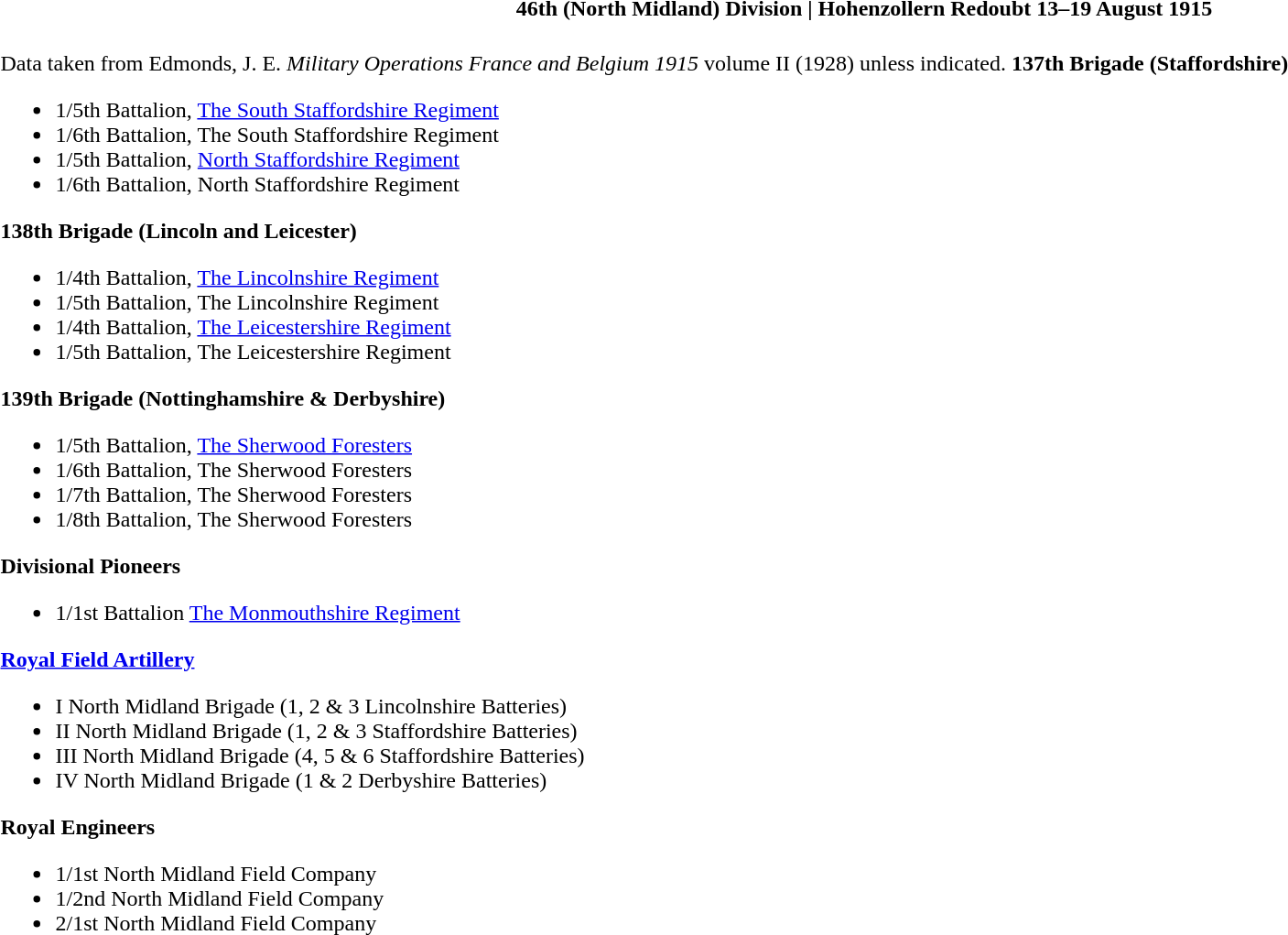<table class="toccolours collapsible" style="width:100%; background:transparent;">
<tr>
<th colspan=>46th (North Midland) Division | Hohenzollern Redoubt 13–19 August 1915</th>
</tr>
<tr>
<td colspan="2"><br>Data taken from Edmonds, J. E. <em>Military Operations France and Belgium 1915</em> volume II (1928) unless indicated.


<strong>137th Brigade (Staffordshire)</strong><ul><li>1/5th Battalion, <a href='#'>The South Staffordshire Regiment</a></li><li>1/6th Battalion, The South Staffordshire Regiment</li><li>1/5th Battalion, <a href='#'>North Staffordshire Regiment</a></li><li>1/6th Battalion, North Staffordshire Regiment</li></ul><strong>138th Brigade (Lincoln and Leicester)</strong><ul><li>1/4th Battalion, <a href='#'>The Lincolnshire Regiment</a></li><li>1/5th Battalion, The Lincolnshire Regiment</li><li>1/4th Battalion, <a href='#'>The Leicestershire Regiment</a></li><li>1/5th Battalion, The Leicestershire Regiment</li></ul><strong>139th Brigade (Nottinghamshire & Derbyshire)</strong><ul><li>1/5th Battalion, <a href='#'>The Sherwood Foresters</a></li><li>1/6th Battalion, The Sherwood Foresters</li><li>1/7th Battalion, The Sherwood Foresters</li><li>1/8th Battalion, The Sherwood Foresters</li></ul>
<strong>Divisional Pioneers</strong><ul><li>1/1st Battalion <a href='#'>The Monmouthshire Regiment</a></li></ul><strong><a href='#'>Royal Field Artillery</a></strong><ul><li>I North Midland Brigade (1, 2 & 3 Lincolnshire Batteries)</li><li>II North Midland Brigade (1, 2 & 3 Staffordshire Batteries)</li><li>III North Midland Brigade (4, 5 & 6 Staffordshire Batteries)</li><li>IV North Midland Brigade (1 & 2 Derbyshire Batteries)</li></ul><strong>Royal Engineers</strong><ul><li>1/1st North Midland Field Company</li><li>1/2nd North Midland Field Company</li><li>2/1st North Midland Field Company</li></ul></td>
</tr>
</table>
